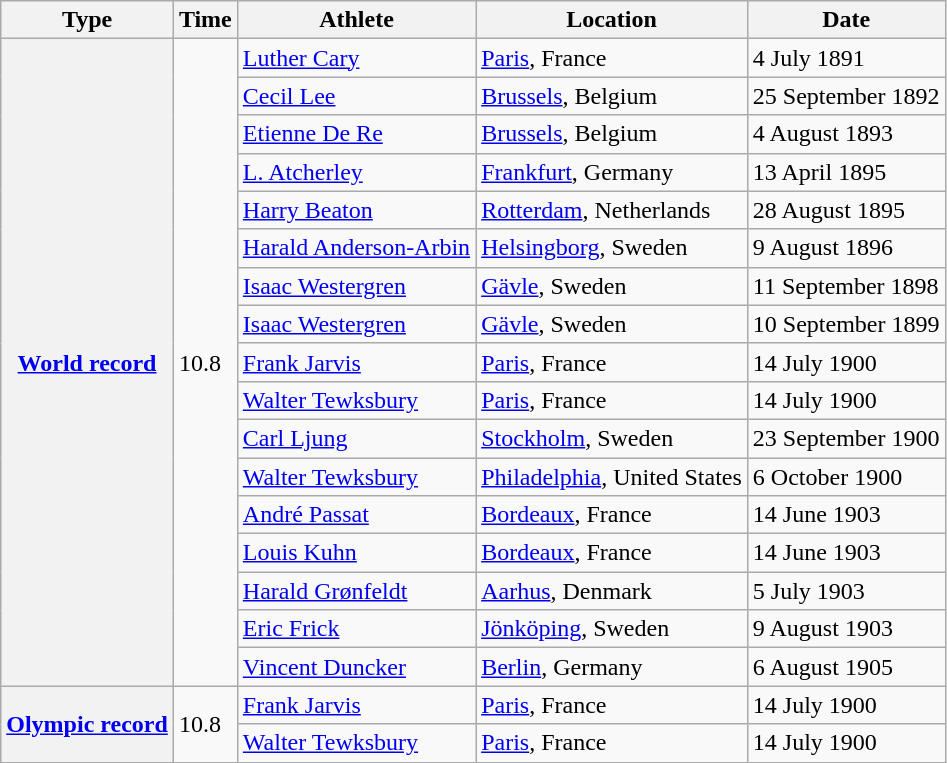<table class="wikitable">
<tr>
<th>Type</th>
<th>Time</th>
<th>Athlete</th>
<th>Location</th>
<th>Date</th>
</tr>
<tr>
<th rowspan=17><a href='#'>World record</a></th>
<td rowspan=17>10.8</td>
<td><a href='#'>Luther Cary</a></td>
<td><a href='#'>Paris</a>, France</td>
<td>4 July 1891</td>
</tr>
<tr>
<td><a href='#'>Cecil Lee</a></td>
<td><a href='#'>Brussels</a>, Belgium</td>
<td>25 September 1892</td>
</tr>
<tr>
<td><a href='#'>Etienne De Re</a></td>
<td><a href='#'>Brussels</a>, Belgium</td>
<td>4 August 1893</td>
</tr>
<tr>
<td><a href='#'>L. Atcherley</a></td>
<td><a href='#'>Frankfurt</a>, Germany</td>
<td>13 April 1895</td>
</tr>
<tr>
<td><a href='#'>Harry Beaton</a></td>
<td><a href='#'>Rotterdam</a>, Netherlands</td>
<td>28 August 1895</td>
</tr>
<tr>
<td><a href='#'>Harald Anderson-Arbin</a></td>
<td><a href='#'>Helsingborg</a>, Sweden</td>
<td>9 August 1896</td>
</tr>
<tr>
<td><a href='#'>Isaac Westergren</a></td>
<td><a href='#'>Gävle</a>, Sweden</td>
<td>11 September 1898</td>
</tr>
<tr>
<td><a href='#'>Isaac Westergren</a></td>
<td><a href='#'>Gävle</a>, Sweden</td>
<td>10 September 1899</td>
</tr>
<tr>
<td><a href='#'>Frank Jarvis</a></td>
<td><a href='#'>Paris</a>, France</td>
<td>14 July 1900</td>
</tr>
<tr>
<td><a href='#'>Walter Tewksbury</a></td>
<td><a href='#'>Paris</a>, France</td>
<td>14 July 1900</td>
</tr>
<tr>
<td><a href='#'>Carl Ljung</a></td>
<td><a href='#'>Stockholm</a>, Sweden</td>
<td>23 September 1900</td>
</tr>
<tr>
<td><a href='#'>Walter Tewksbury</a></td>
<td><a href='#'>Philadelphia</a>, United States</td>
<td>6 October 1900</td>
</tr>
<tr>
<td><a href='#'>André Passat</a></td>
<td><a href='#'>Bordeaux</a>, France</td>
<td>14 June 1903</td>
</tr>
<tr>
<td><a href='#'>Louis Kuhn</a></td>
<td><a href='#'>Bordeaux</a>, France</td>
<td>14 June 1903</td>
</tr>
<tr>
<td><a href='#'>Harald Grønfeldt</a></td>
<td><a href='#'>Aarhus</a>, Denmark</td>
<td>5 July 1903</td>
</tr>
<tr>
<td><a href='#'>Eric Frick</a></td>
<td><a href='#'>Jönköping</a>, Sweden</td>
<td>9 August 1903</td>
</tr>
<tr>
<td><a href='#'>Vincent Duncker</a></td>
<td><a href='#'>Berlin</a>, Germany</td>
<td>6 August 1905</td>
</tr>
<tr>
<th rowspan=2><a href='#'>Olympic record</a></th>
<td rowspan=2>10.8</td>
<td><a href='#'>Frank Jarvis</a></td>
<td><a href='#'>Paris</a>, France</td>
<td>14 July 1900</td>
</tr>
<tr>
<td><a href='#'>Walter Tewksbury</a></td>
<td><a href='#'>Paris</a>, France</td>
<td>14 July 1900</td>
</tr>
</table>
